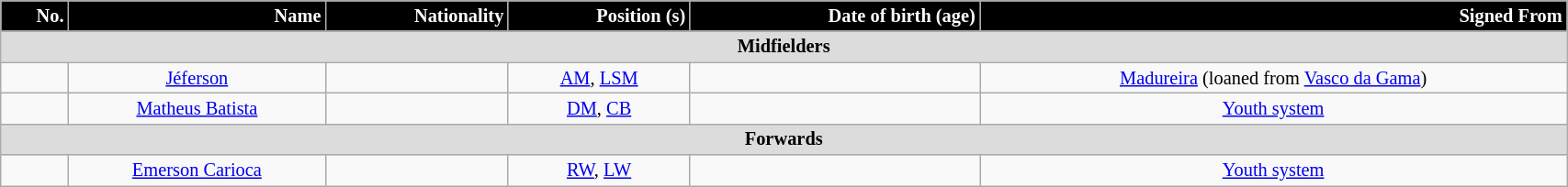<table class="wikitable"  style="text-align:center; font-size:85%; width:90%;">
<tr>
<th style="background:black; color:white; text-align:right;">No.</th>
<th style="background:black; color:white; text-align:right;">Name</th>
<th style="background:black; color:white; text-align:right;">Nationality</th>
<th style="background:black; color:white; text-align:right;">Position (s)</th>
<th style="background:black; color:white; text-align:right;">Date of birth (age)</th>
<th style="background:black; color:white; text-align:right;">Signed From</th>
</tr>
<tr>
<th colspan="7"  style="background:#dcdcdc; text-align:center;">Midfielders</th>
</tr>
<tr>
<td></td>
<td><a href='#'>Jéferson</a></td>
<td></td>
<td><a href='#'>AM</a>, <a href='#'>LSM</a></td>
<td></td>
<td> <a href='#'>Madureira</a> (loaned from <a href='#'>Vasco da Gama</a>)</td>
</tr>
<tr>
<td></td>
<td><a href='#'>Matheus Batista</a></td>
<td></td>
<td><a href='#'>DM</a>, <a href='#'>CB</a></td>
<td></td>
<td><a href='#'>Youth system</a></td>
</tr>
<tr>
<th colspan="11"  style="background:#dcdcdc; text-align:center;">Forwards</th>
</tr>
<tr>
<td></td>
<td><a href='#'>Emerson Carioca</a></td>
<td></td>
<td><a href='#'>RW</a>, <a href='#'>LW</a></td>
<td></td>
<td><a href='#'>Youth system</a></td>
</tr>
</table>
